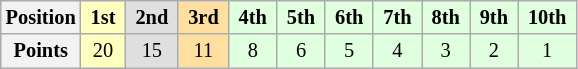<table class="wikitable" style="font-size:85%; text-align:center">
<tr>
<th>Position</th>
<td style="background:#ffffbf;"> <strong>1st</strong> </td>
<td style="background:#dfdfdf;"> <strong>2nd</strong> </td>
<td style="background:#ffdf9f;"> <strong>3rd</strong> </td>
<td style="background:#dfffdf;"> <strong>4th</strong> </td>
<td style="background:#dfffdf;"> <strong>5th</strong> </td>
<td style="background:#dfffdf;"> <strong>6th</strong> </td>
<td style="background:#dfffdf;"> <strong>7th</strong> </td>
<td style="background:#dfffdf;"> <strong>8th</strong> </td>
<td style="background:#dfffdf;"> <strong>9th</strong> </td>
<td style="background:#dfffdf;"> <strong>10th</strong> </td>
</tr>
<tr>
<th>Points</th>
<td style="background:#ffffbf;">20</td>
<td style="background:#dfdfdf;">15</td>
<td style="background:#ffdf9f;">11</td>
<td style="background:#dfffdf;">8</td>
<td style="background:#dfffdf;">6</td>
<td style="background:#dfffdf;">5</td>
<td style="background:#dfffdf;">4</td>
<td style="background:#dfffdf;">3</td>
<td style="background:#dfffdf;">2</td>
<td style="background:#dfffdf;">1</td>
</tr>
</table>
